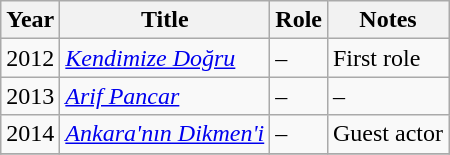<table class="wikitable sortable">
<tr>
<th>Year</th>
<th>Title</th>
<th>Role</th>
<th class="unsortable">Notes</th>
</tr>
<tr>
<td>2012</td>
<td><em><a href='#'>Kendimize Doğru</a></em></td>
<td>–</td>
<td>First role</td>
</tr>
<tr>
<td>2013</td>
<td><em><a href='#'>Arif Pancar</a></em></td>
<td>–</td>
<td>–</td>
</tr>
<tr>
<td>2014</td>
<td><em><a href='#'>Ankara'nın Dikmen'i</a></em></td>
<td>–</td>
<td>Guest actor</td>
</tr>
<tr>
</tr>
</table>
